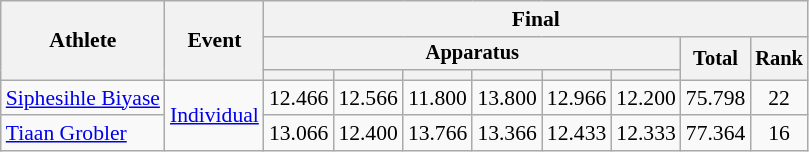<table class="wikitable" style="font-size:90%">
<tr>
<th rowspan=3>Athlete</th>
<th rowspan=3>Event</th>
<th colspan=8>Final</th>
</tr>
<tr style="font-size:95%">
<th colspan=6>Apparatus</th>
<th rowspan=2>Total</th>
<th rowspan=2>Rank</th>
</tr>
<tr style="font-size:95%">
<th></th>
<th></th>
<th></th>
<th></th>
<th></th>
<th></th>
</tr>
<tr align=center>
<td align=left><a href='#'>Siphesihle Biyase</a></td>
<td align=left rowspan=2><a href='#'>Individual</a></td>
<td>12.466</td>
<td>12.566</td>
<td>11.800</td>
<td>13.800</td>
<td>12.966</td>
<td>12.200</td>
<td>75.798</td>
<td>22</td>
</tr>
<tr align=center>
<td align=left><a href='#'>Tiaan Grobler</a></td>
<td>13.066</td>
<td>12.400</td>
<td>13.766</td>
<td>13.366</td>
<td>12.433</td>
<td>12.333</td>
<td>77.364</td>
<td>16</td>
</tr>
</table>
